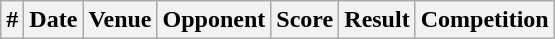<table class="wikitable">
<tr>
<th>#</th>
<th>Date</th>
<th>Venue</th>
<th>Opponent</th>
<th>Score</th>
<th>Result</th>
<th>Competition<br>


</th>
</tr>
</table>
